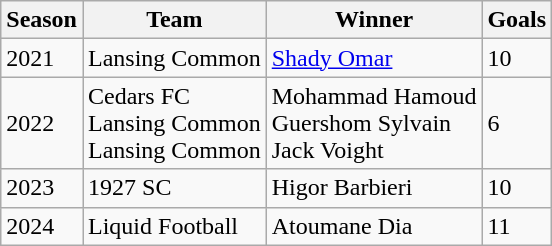<table class="wikitable">
<tr>
<th>Season</th>
<th>Team</th>
<th>Winner</th>
<th>Goals</th>
</tr>
<tr>
<td>2021</td>
<td>Lansing Common</td>
<td><a href='#'>Shady Omar</a></td>
<td>10</td>
</tr>
<tr>
<td>2022</td>
<td>Cedars FC<br>Lansing Common<br>Lansing Common</td>
<td>Mohammad Hamoud<br>Guershom Sylvain<br>Jack Voight</td>
<td>6</td>
</tr>
<tr>
<td>2023</td>
<td>1927 SC</td>
<td>Higor Barbieri</td>
<td>10</td>
</tr>
<tr>
<td>2024</td>
<td>Liquid Football</td>
<td>Atoumane Dia</td>
<td>11</td>
</tr>
</table>
